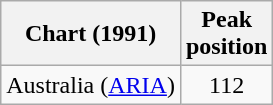<table class="wikitable">
<tr>
<th>Chart (1991)</th>
<th>Peak<br>position</th>
</tr>
<tr>
<td>Australia (<a href='#'>ARIA</a>)</td>
<td align="center">112</td>
</tr>
</table>
